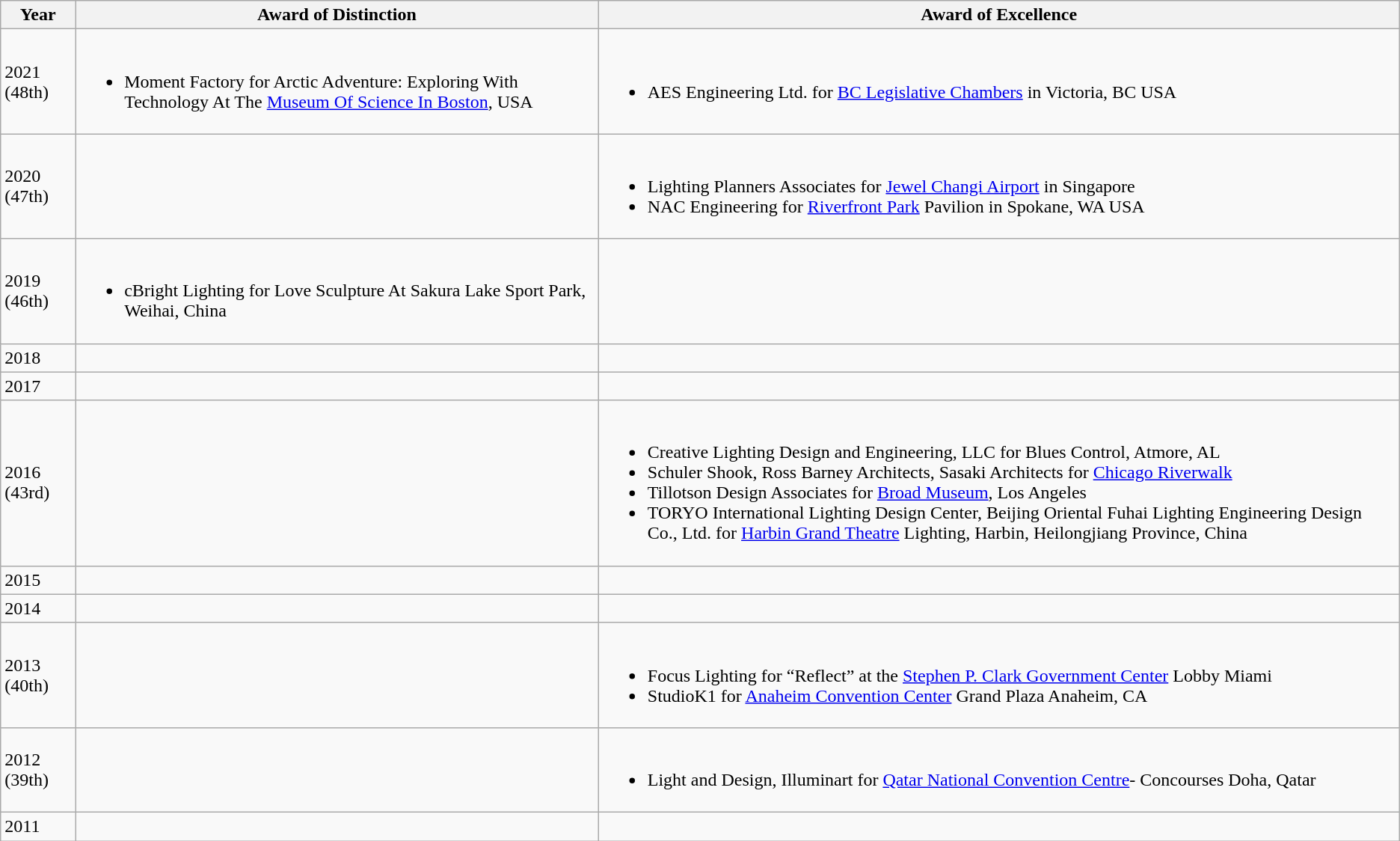<table class="wikitable">
<tr ->
<th>Year</th>
<th> Award of Distinction</th>
<th> Award of Excellence</th>
</tr>
<tr>
<td>2021 (48th)</td>
<td><br><ul><li>Moment Factory for Arctic Adventure: Exploring With Technology At The <a href='#'>Museum Of Science In Boston</a>, USA</li></ul></td>
<td><br><ul><li>AES Engineering Ltd. for <a href='#'>BC Legislative Chambers</a> in Victoria, BC USA</li></ul></td>
</tr>
<tr>
<td>2020 (47th)</td>
<td></td>
<td><br><ul><li>Lighting Planners Associates for <a href='#'>Jewel Changi Airport</a> in Singapore</li><li>NAC Engineering for <a href='#'>Riverfront Park</a> Pavilion in Spokane, WA USA</li></ul></td>
</tr>
<tr>
<td>2019 (46th)</td>
<td><br><ul><li>cBright Lighting for Love Sculpture At Sakura Lake Sport Park, Weihai, China</li></ul></td>
<td></td>
</tr>
<tr>
<td>2018</td>
<td></td>
<td></td>
</tr>
<tr>
<td>2017</td>
<td></td>
<td></td>
</tr>
<tr>
<td>2016 (43rd)</td>
<td></td>
<td><br><ul><li>Creative Lighting Design and Engineering, LLC for Blues Control, Atmore, AL</li><li>Schuler Shook, Ross Barney Architects, Sasaki Architects for <a href='#'>Chicago Riverwalk</a></li><li>Tillotson Design Associates for <a href='#'>Broad Museum</a>, Los Angeles</li><li>TORYO International Lighting Design Center, Beijing Oriental Fuhai Lighting Engineering Design Co., Ltd. for <a href='#'>Harbin Grand Theatre</a> Lighting, Harbin, Heilongjiang Province, China</li></ul></td>
</tr>
<tr>
<td>2015</td>
<td></td>
<td></td>
</tr>
<tr>
<td>2014</td>
<td></td>
<td></td>
</tr>
<tr>
<td>2013 (40th)</td>
<td></td>
<td><br><ul><li>Focus Lighting for “Reflect” at the <a href='#'>Stephen P. Clark Government Center</a> Lobby Miami</li><li>StudioK1 for <a href='#'>Anaheim Convention Center</a> Grand Plaza Anaheim, CA</li></ul></td>
</tr>
<tr>
<td>2012 (39th)</td>
<td></td>
<td><br><ul><li>Light and Design, Illuminart for <a href='#'>Qatar National Convention Centre</a>- Concourses Doha, Qatar</li></ul></td>
</tr>
<tr>
<td>2011</td>
<td></td>
<td></td>
</tr>
</table>
